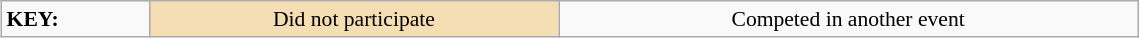<table class="wikitable"  style="margin:0.5em; font-size:90%; width:60%;">
<tr>
<td><strong>KEY:</strong></td>
<td style="background:wheat; text-align:center;">Did not participate</td>
<td align=center>Competed in another event</td>
</tr>
</table>
